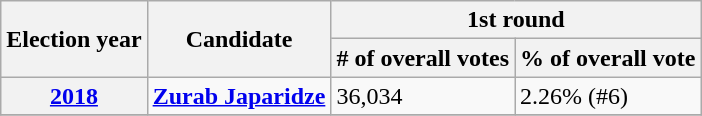<table class=wikitable>
<tr>
<th rowspan=2>Election year</th>
<th rowspan=2>Candidate</th>
<th colspan=2>1st round</th>
</tr>
<tr>
<th># of overall votes</th>
<th>% of overall vote</th>
</tr>
<tr>
<th><a href='#'>2018</a></th>
<td><strong><a href='#'>Zurab Japaridze</a></strong></td>
<td>36,034</td>
<td>2.26% (#6)</td>
</tr>
<tr>
</tr>
</table>
